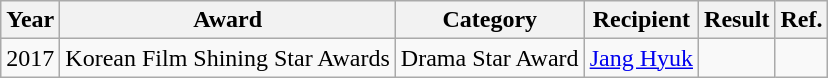<table class="wikitable">
<tr>
<th>Year</th>
<th>Award</th>
<th>Category</th>
<th>Recipient</th>
<th>Result</th>
<th>Ref.</th>
</tr>
<tr>
<td>2017</td>
<td>Korean Film Shining Star Awards</td>
<td>Drama Star Award</td>
<td><a href='#'>Jang Hyuk</a></td>
<td></td>
<td></td>
</tr>
</table>
